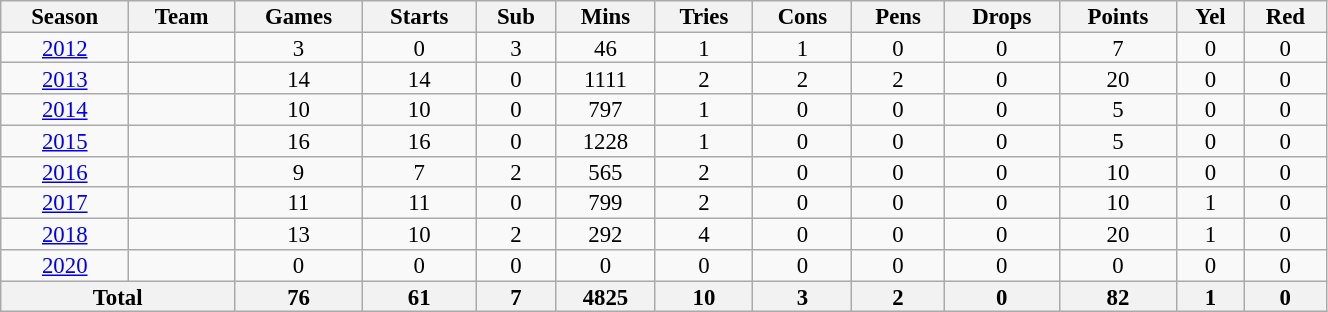<table class="wikitable" style="text-align:center; line-height:90%; font-size:95%; width:70%;">
<tr>
<th>Season</th>
<th>Team</th>
<th>Games</th>
<th>Starts</th>
<th>Sub</th>
<th>Mins</th>
<th>Tries</th>
<th>Cons</th>
<th>Pens</th>
<th>Drops</th>
<th>Points</th>
<th>Yel</th>
<th>Red</th>
</tr>
<tr>
<td><a href='#'>2012</a></td>
<td></td>
<td>3</td>
<td>0</td>
<td>3</td>
<td>46</td>
<td>1</td>
<td>1</td>
<td>0</td>
<td>0</td>
<td>7</td>
<td>0</td>
<td>0</td>
</tr>
<tr>
<td><a href='#'>2013</a></td>
<td></td>
<td>14</td>
<td>14</td>
<td>0</td>
<td>1111</td>
<td>2</td>
<td>2</td>
<td>2</td>
<td>0</td>
<td>20</td>
<td>0</td>
<td>0</td>
</tr>
<tr>
<td><a href='#'>2014</a></td>
<td></td>
<td>10</td>
<td>10</td>
<td>0</td>
<td>797</td>
<td>1</td>
<td>0</td>
<td>0</td>
<td>0</td>
<td>5</td>
<td>0</td>
<td>0</td>
</tr>
<tr>
<td><a href='#'>2015</a></td>
<td></td>
<td>16</td>
<td>16</td>
<td>0</td>
<td>1228</td>
<td>1</td>
<td>0</td>
<td>0</td>
<td>0</td>
<td>5</td>
<td>0</td>
<td>0</td>
</tr>
<tr>
<td><a href='#'>2016</a></td>
<td></td>
<td>9</td>
<td>7</td>
<td>2</td>
<td>565</td>
<td>2</td>
<td>0</td>
<td>0</td>
<td>0</td>
<td>10</td>
<td>0</td>
<td>0</td>
</tr>
<tr>
<td><a href='#'>2017</a></td>
<td></td>
<td>11</td>
<td>11</td>
<td>0</td>
<td>799</td>
<td>2</td>
<td>0</td>
<td>0</td>
<td>0</td>
<td>10</td>
<td>1</td>
<td>0</td>
</tr>
<tr>
<td><a href='#'>2018</a></td>
<td></td>
<td>13</td>
<td>10</td>
<td>2</td>
<td>292</td>
<td>4</td>
<td>0</td>
<td>0</td>
<td>0</td>
<td>20</td>
<td>1</td>
<td>0</td>
</tr>
<tr>
<td><a href='#'>2020</a></td>
<td></td>
<td>0</td>
<td>0</td>
<td>0</td>
<td>0</td>
<td>0</td>
<td>0</td>
<td>0</td>
<td>0</td>
<td>0</td>
<td>0</td>
<td>0</td>
</tr>
<tr>
<th colspan="2">Total</th>
<th>76</th>
<th>61</th>
<th>7</th>
<th>4825</th>
<th>10</th>
<th>3</th>
<th>2</th>
<th>0</th>
<th>82</th>
<th>1</th>
<th>0</th>
</tr>
</table>
